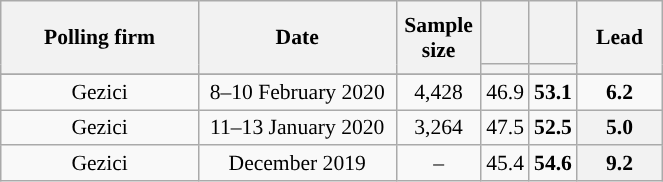<table class="wikitable sortable" style="text-align:center; font-size:90%; line-height:17px;">
<tr style="height:42px;">
<th style="width:125px;" rowspan="2">Polling firm</th>
<th style="width:125px;" rowspan="2">Date</th>
<th style="width:50px;"  rowspan="2">Sample size</th>
<th class="unsortable"></th>
<th class="unsortable"></th>
<th style="width:50px;" rowspan="2">Lead</th>
</tr>
<tr>
<th style="color:inherit;background:"></th>
<th style="color:inherit;background:"></th>
</tr>
<tr>
</tr>
<tr>
<td>Gezici</td>
<td>8–10 February 2020</td>
<td>4,428</td>
<td>46.9</td>
<td style="background:"><strong>53.1</strong></td>
<td style="background:"><strong>6.2</strong></td>
</tr>
<tr>
<td>Gezici</td>
<td>11–13 January 2020</td>
<td>3,264</td>
<td>47.5</td>
<td style="background:"><strong>52.5</strong></td>
<th style="background:"><strong>5.0</strong></th>
</tr>
<tr>
<td>Gezici</td>
<td>December 2019</td>
<td>–</td>
<td>45.4</td>
<td style="background:"><strong>54.6</strong></td>
<th style="background:">9.2</th>
</tr>
</table>
